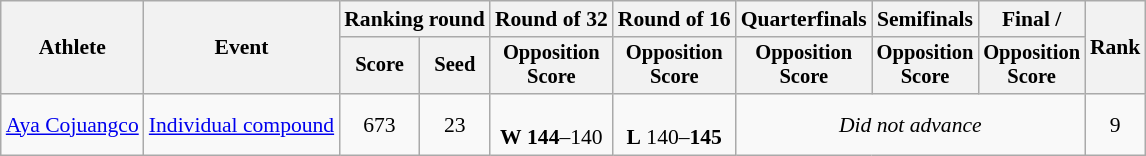<table class="wikitable" style="font-size:90%;">
<tr>
<th rowspan="2">Athlete</th>
<th rowspan="2">Event</th>
<th colspan="2">Ranking round</th>
<th>Round of 32</th>
<th>Round of 16</th>
<th>Quarterfinals</th>
<th>Semifinals</th>
<th>Final / </th>
<th rowspan=2>Rank</th>
</tr>
<tr style="font-size:95%">
<th>Score</th>
<th>Seed</th>
<th>Opposition<br>Score</th>
<th>Opposition<br>Score</th>
<th>Opposition<br>Score</th>
<th>Opposition<br>Score</th>
<th>Opposition<br>Score</th>
</tr>
<tr align=center>
<td align=left><a href='#'>Aya Cojuangco</a></td>
<td><a href='#'>Individual compound</a></td>
<td>673</td>
<td>23</td>
<td><small></small><br><strong>W</strong> <strong>144</strong>–140</td>
<td><small></small><br><strong>L</strong> 140–<strong>145</strong></td>
<td colspan=3><em>Did not advance</em></td>
<td>9</td>
</tr>
</table>
